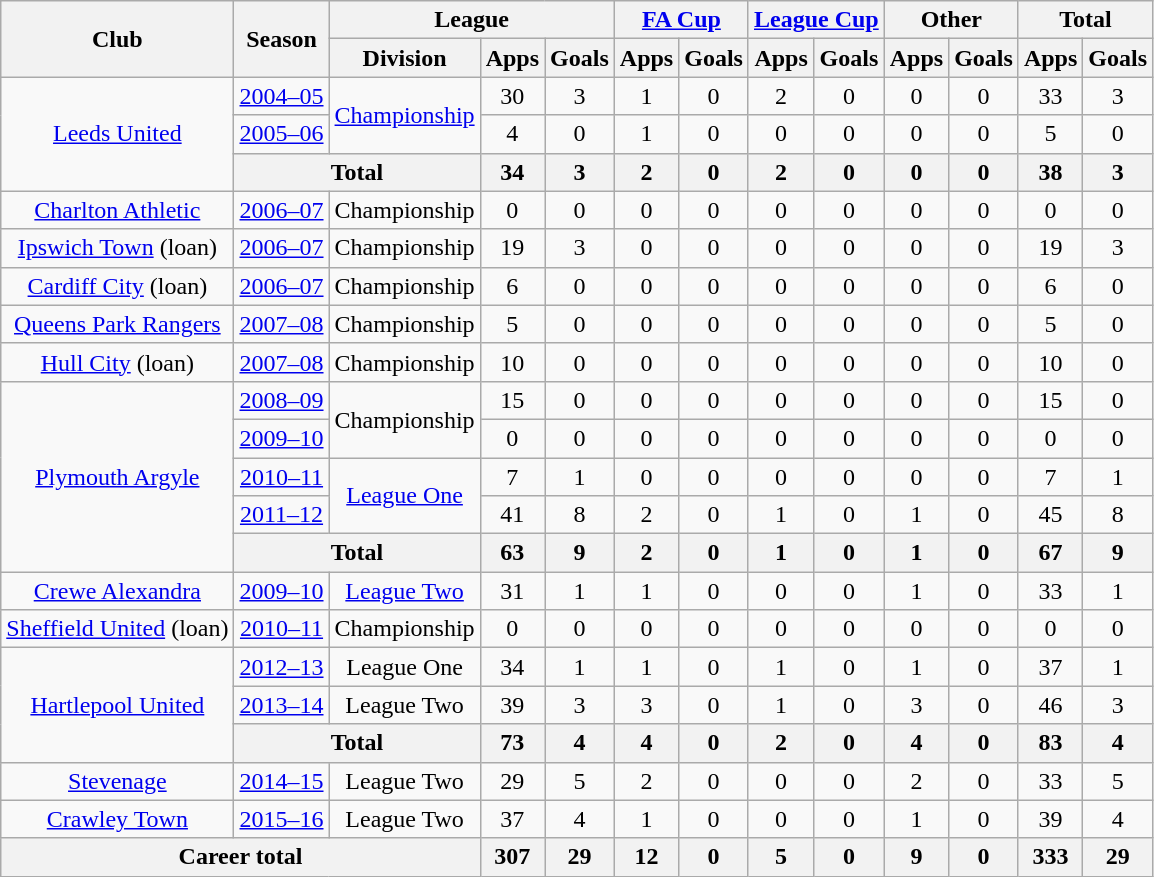<table class="wikitable" style="text-align: center">
<tr>
<th rowspan="2">Club</th>
<th rowspan="2">Season</th>
<th colspan="3">League</th>
<th colspan="2"><a href='#'>FA Cup</a></th>
<th colspan="2"><a href='#'>League Cup</a></th>
<th colspan="2">Other</th>
<th colspan="2">Total</th>
</tr>
<tr>
<th>Division</th>
<th>Apps</th>
<th>Goals</th>
<th>Apps</th>
<th>Goals</th>
<th>Apps</th>
<th>Goals</th>
<th>Apps</th>
<th>Goals</th>
<th>Apps</th>
<th>Goals</th>
</tr>
<tr>
<td rowspan="3"><a href='#'>Leeds United</a></td>
<td><a href='#'>2004–05</a></td>
<td rowspan="2"><a href='#'>Championship</a></td>
<td>30</td>
<td>3</td>
<td>1</td>
<td>0</td>
<td>2</td>
<td>0</td>
<td>0</td>
<td>0</td>
<td>33</td>
<td>3</td>
</tr>
<tr>
<td><a href='#'>2005–06</a></td>
<td>4</td>
<td>0</td>
<td>1</td>
<td>0</td>
<td>0</td>
<td>0</td>
<td>0</td>
<td>0</td>
<td>5</td>
<td>0</td>
</tr>
<tr>
<th colspan=2>Total</th>
<th>34</th>
<th>3</th>
<th>2</th>
<th>0</th>
<th>2</th>
<th>0</th>
<th>0</th>
<th>0</th>
<th>38</th>
<th>3</th>
</tr>
<tr>
<td><a href='#'>Charlton Athletic</a></td>
<td><a href='#'>2006–07</a></td>
<td>Championship</td>
<td>0</td>
<td>0</td>
<td>0</td>
<td>0</td>
<td>0</td>
<td>0</td>
<td>0</td>
<td>0</td>
<td>0</td>
<td>0</td>
</tr>
<tr>
<td><a href='#'>Ipswich Town</a> (loan)</td>
<td><a href='#'>2006–07</a></td>
<td>Championship</td>
<td>19</td>
<td>3</td>
<td>0</td>
<td>0</td>
<td>0</td>
<td>0</td>
<td>0</td>
<td>0</td>
<td>19</td>
<td>3</td>
</tr>
<tr>
<td><a href='#'>Cardiff City</a> (loan)</td>
<td><a href='#'>2006–07</a></td>
<td>Championship</td>
<td>6</td>
<td>0</td>
<td>0</td>
<td>0</td>
<td>0</td>
<td>0</td>
<td>0</td>
<td>0</td>
<td>6</td>
<td>0</td>
</tr>
<tr>
<td><a href='#'>Queens Park Rangers</a></td>
<td><a href='#'>2007–08</a></td>
<td>Championship</td>
<td>5</td>
<td>0</td>
<td>0</td>
<td>0</td>
<td>0</td>
<td>0</td>
<td>0</td>
<td>0</td>
<td>5</td>
<td>0</td>
</tr>
<tr>
<td><a href='#'>Hull City</a> (loan)</td>
<td><a href='#'>2007–08</a></td>
<td>Championship</td>
<td>10</td>
<td>0</td>
<td>0</td>
<td>0</td>
<td>0</td>
<td>0</td>
<td>0</td>
<td>0</td>
<td>10</td>
<td>0</td>
</tr>
<tr>
<td rowspan="5"><a href='#'>Plymouth Argyle</a></td>
<td><a href='#'>2008–09</a></td>
<td rowspan="2">Championship</td>
<td>15</td>
<td>0</td>
<td>0</td>
<td>0</td>
<td>0</td>
<td>0</td>
<td>0</td>
<td>0</td>
<td>15</td>
<td>0</td>
</tr>
<tr>
<td><a href='#'>2009–10</a></td>
<td>0</td>
<td>0</td>
<td>0</td>
<td>0</td>
<td>0</td>
<td>0</td>
<td>0</td>
<td>0</td>
<td>0</td>
<td>0</td>
</tr>
<tr>
<td><a href='#'>2010–11</a></td>
<td rowspan="2"><a href='#'>League One</a></td>
<td>7</td>
<td>1</td>
<td>0</td>
<td>0</td>
<td>0</td>
<td>0</td>
<td>0</td>
<td>0</td>
<td>7</td>
<td>1</td>
</tr>
<tr>
<td><a href='#'>2011–12</a></td>
<td>41</td>
<td>8</td>
<td>2</td>
<td>0</td>
<td>1</td>
<td>0</td>
<td>1</td>
<td>0</td>
<td>45</td>
<td>8</td>
</tr>
<tr>
<th colspan=2>Total</th>
<th>63</th>
<th>9</th>
<th>2</th>
<th>0</th>
<th>1</th>
<th>0</th>
<th>1</th>
<th>0</th>
<th>67</th>
<th>9</th>
</tr>
<tr>
<td><a href='#'>Crewe Alexandra</a></td>
<td><a href='#'>2009–10</a></td>
<td><a href='#'>League Two</a></td>
<td>31</td>
<td>1</td>
<td>1</td>
<td>0</td>
<td>0</td>
<td>0</td>
<td>1</td>
<td>0</td>
<td>33</td>
<td>1</td>
</tr>
<tr>
<td><a href='#'>Sheffield United</a> (loan)</td>
<td><a href='#'>2010–11</a></td>
<td>Championship</td>
<td>0</td>
<td>0</td>
<td>0</td>
<td>0</td>
<td>0</td>
<td>0</td>
<td>0</td>
<td>0</td>
<td>0</td>
<td>0</td>
</tr>
<tr>
<td rowspan="3"><a href='#'>Hartlepool United</a></td>
<td><a href='#'>2012–13</a></td>
<td>League One</td>
<td>34</td>
<td>1</td>
<td>1</td>
<td>0</td>
<td>1</td>
<td>0</td>
<td>1</td>
<td>0</td>
<td>37</td>
<td>1</td>
</tr>
<tr>
<td><a href='#'>2013–14</a></td>
<td>League Two</td>
<td>39</td>
<td>3</td>
<td>3</td>
<td>0</td>
<td>1</td>
<td>0</td>
<td>3</td>
<td>0</td>
<td>46</td>
<td>3</td>
</tr>
<tr>
<th colspan=2>Total</th>
<th>73</th>
<th>4</th>
<th>4</th>
<th>0</th>
<th>2</th>
<th>0</th>
<th>4</th>
<th>0</th>
<th>83</th>
<th>4</th>
</tr>
<tr>
<td><a href='#'>Stevenage</a></td>
<td><a href='#'>2014–15</a></td>
<td>League Two</td>
<td>29</td>
<td>5</td>
<td>2</td>
<td>0</td>
<td>0</td>
<td>0</td>
<td>2</td>
<td>0</td>
<td>33</td>
<td>5</td>
</tr>
<tr>
<td><a href='#'>Crawley Town</a></td>
<td><a href='#'>2015–16</a></td>
<td>League Two</td>
<td>37</td>
<td>4</td>
<td>1</td>
<td>0</td>
<td>0</td>
<td>0</td>
<td>1</td>
<td>0</td>
<td>39</td>
<td>4</td>
</tr>
<tr>
<th colspan="3">Career total</th>
<th>307</th>
<th>29</th>
<th>12</th>
<th>0</th>
<th>5</th>
<th>0</th>
<th>9</th>
<th>0</th>
<th>333</th>
<th>29</th>
</tr>
</table>
